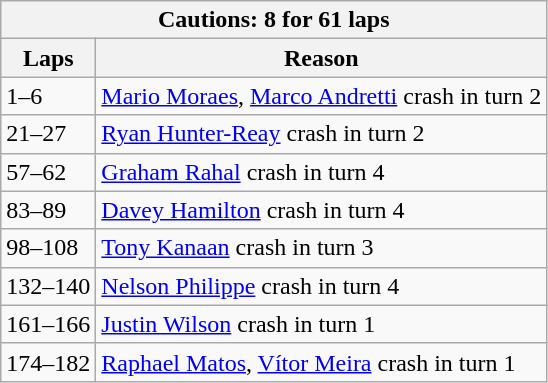<table class="wikitable">
<tr>
<th colspan=2>Cautions: 8 for 61 laps</th>
</tr>
<tr>
<th>Laps</th>
<th>Reason</th>
</tr>
<tr>
<td>1–6</td>
<td><a href='#'>Mario Moraes</a>, <a href='#'>Marco Andretti</a> crash in turn 2</td>
</tr>
<tr>
<td>21–27</td>
<td><a href='#'>Ryan Hunter-Reay</a> crash in turn 2</td>
</tr>
<tr>
<td>57–62</td>
<td><a href='#'>Graham Rahal</a> crash in turn 4</td>
</tr>
<tr>
<td>83–89</td>
<td><a href='#'>Davey Hamilton</a> crash in turn 4</td>
</tr>
<tr>
<td>98–108</td>
<td><a href='#'>Tony Kanaan</a> crash in turn 3</td>
</tr>
<tr>
<td>132–140</td>
<td><a href='#'>Nelson Philippe</a> crash in turn 4</td>
</tr>
<tr>
<td>161–166</td>
<td><a href='#'>Justin Wilson</a> crash in turn 1</td>
</tr>
<tr>
<td>174–182</td>
<td><a href='#'>Raphael Matos</a>, <a href='#'>Vítor Meira</a> crash in turn 1</td>
</tr>
</table>
